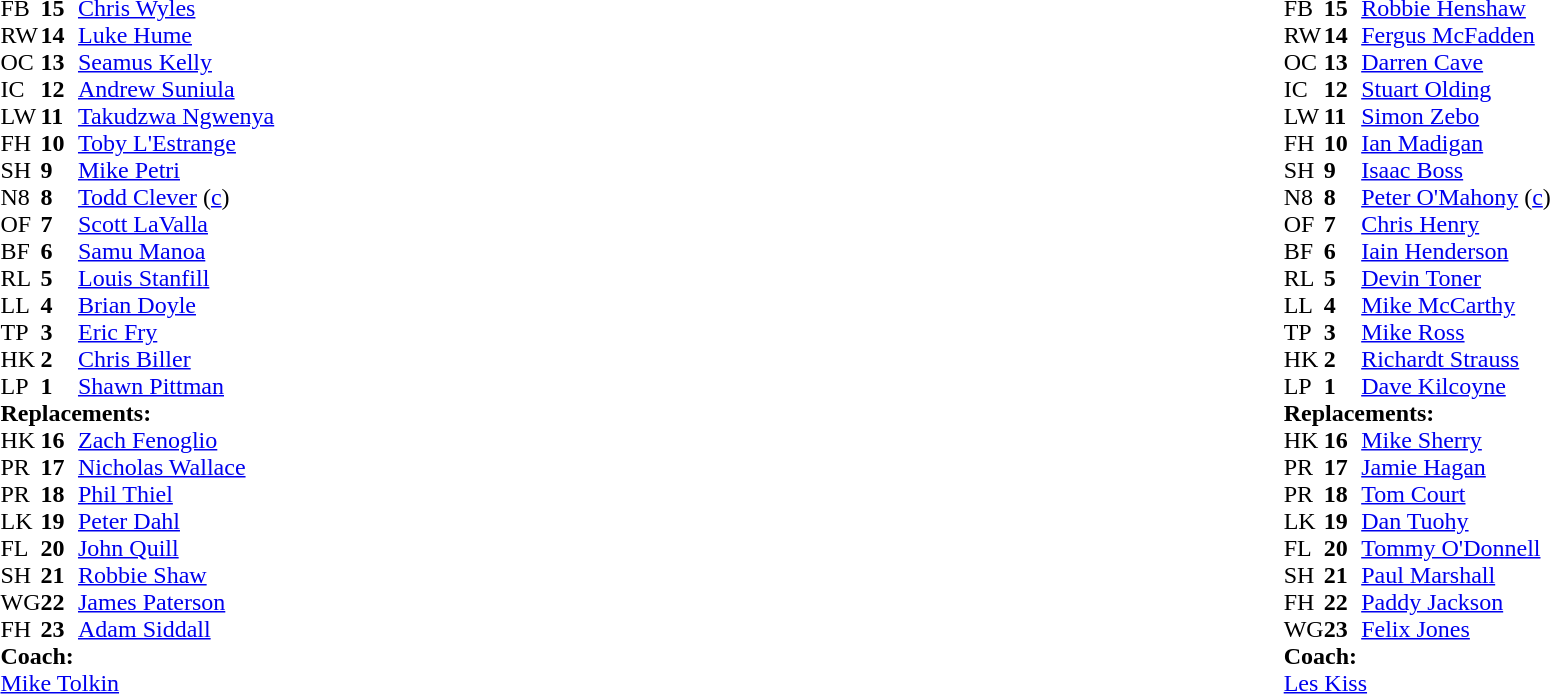<table style="width:100%;">
<tr>
<td style="vertical-align:top; width:50%"><br><table cellspacing="0" cellpadding="0">
<tr>
<th width="25"></th>
<th width="25"></th>
</tr>
<tr>
<td>FB</td>
<td><strong>15</strong></td>
<td><a href='#'>Chris Wyles</a></td>
</tr>
<tr>
<td>RW</td>
<td><strong>14</strong></td>
<td><a href='#'>Luke Hume</a></td>
<td></td>
<td></td>
</tr>
<tr>
<td>OC</td>
<td><strong>13</strong></td>
<td><a href='#'>Seamus Kelly</a></td>
</tr>
<tr>
<td>IC</td>
<td><strong>12</strong></td>
<td><a href='#'>Andrew Suniula</a></td>
</tr>
<tr>
<td>LW</td>
<td><strong>11</strong></td>
<td><a href='#'>Takudzwa Ngwenya</a></td>
</tr>
<tr>
<td>FH</td>
<td><strong>10</strong></td>
<td><a href='#'>Toby L'Estrange</a></td>
</tr>
<tr>
<td>SH</td>
<td><strong>9</strong></td>
<td><a href='#'>Mike Petri</a></td>
</tr>
<tr>
<td>N8</td>
<td><strong>8</strong></td>
<td><a href='#'>Todd Clever</a> (<a href='#'>c</a>)</td>
<td></td>
</tr>
<tr>
<td>OF</td>
<td><strong>7</strong></td>
<td><a href='#'>Scott LaValla</a></td>
</tr>
<tr>
<td>BF</td>
<td><strong>6</strong></td>
<td><a href='#'>Samu Manoa</a></td>
</tr>
<tr>
<td>RL</td>
<td><strong>5</strong></td>
<td><a href='#'>Louis Stanfill</a></td>
</tr>
<tr>
<td>LL</td>
<td><strong>4</strong></td>
<td><a href='#'>Brian Doyle</a></td>
<td></td>
<td colspan=2></td>
</tr>
<tr>
<td>TP</td>
<td><strong>3</strong></td>
<td><a href='#'>Eric Fry</a></td>
</tr>
<tr>
<td>HK</td>
<td><strong>2</strong></td>
<td><a href='#'>Chris Biller</a></td>
</tr>
<tr>
<td>LP</td>
<td><strong>1</strong></td>
<td><a href='#'>Shawn Pittman</a></td>
</tr>
<tr>
<td colspan=3><strong>Replacements:</strong></td>
</tr>
<tr>
<td>HK</td>
<td><strong>16</strong></td>
<td><a href='#'>Zach Fenoglio</a></td>
</tr>
<tr>
<td>PR</td>
<td><strong>17</strong></td>
<td><a href='#'>Nicholas Wallace</a></td>
</tr>
<tr>
<td>PR</td>
<td><strong>18</strong></td>
<td><a href='#'>Phil Thiel</a></td>
</tr>
<tr>
<td>LK</td>
<td><strong>19</strong></td>
<td><a href='#'>Peter Dahl</a></td>
<td></td>
<td></td>
<td></td>
</tr>
<tr>
<td>FL</td>
<td><strong>20</strong></td>
<td><a href='#'>John Quill</a></td>
</tr>
<tr>
<td>SH</td>
<td><strong>21</strong></td>
<td><a href='#'>Robbie Shaw</a></td>
</tr>
<tr>
<td>WG</td>
<td><strong>22</strong></td>
<td><a href='#'>James Paterson</a></td>
<td></td>
<td></td>
</tr>
<tr>
<td>FH</td>
<td><strong>23</strong></td>
<td><a href='#'>Adam Siddall</a></td>
</tr>
<tr>
<td colspan=3><strong>Coach:</strong></td>
</tr>
<tr>
<td colspan="4"> <a href='#'>Mike Tolkin</a></td>
</tr>
</table>
</td>
<td style="vertical-align:top; width:50%"><br><table cellspacing="0" cellpadding="0" style="margin:auto">
<tr>
<th width="25"></th>
<th width="25"></th>
</tr>
<tr>
<td>FB</td>
<td><strong>15</strong></td>
<td><a href='#'>Robbie Henshaw</a></td>
</tr>
<tr>
<td>RW</td>
<td><strong>14</strong></td>
<td><a href='#'>Fergus McFadden</a></td>
<td></td>
<td colspan=2></td>
</tr>
<tr>
<td>OC</td>
<td><strong>13</strong></td>
<td><a href='#'>Darren Cave</a></td>
</tr>
<tr>
<td>IC</td>
<td><strong>12</strong></td>
<td><a href='#'>Stuart Olding</a></td>
</tr>
<tr>
<td>LW</td>
<td><strong>11</strong></td>
<td><a href='#'>Simon Zebo</a></td>
</tr>
<tr>
<td>FH</td>
<td><strong>10</strong></td>
<td><a href='#'>Ian Madigan</a></td>
</tr>
<tr>
<td>SH</td>
<td><strong>9</strong></td>
<td><a href='#'>Isaac Boss</a></td>
<td></td>
<td></td>
</tr>
<tr>
<td>N8</td>
<td><strong>8</strong></td>
<td><a href='#'>Peter O'Mahony</a> (<a href='#'>c</a>)</td>
</tr>
<tr>
<td>OF</td>
<td><strong>7</strong></td>
<td><a href='#'>Chris Henry</a></td>
<td></td>
<td colspan=2></td>
<td></td>
</tr>
<tr>
<td>BF</td>
<td><strong>6</strong></td>
<td><a href='#'>Iain Henderson</a></td>
</tr>
<tr>
<td>RL</td>
<td><strong>5</strong></td>
<td><a href='#'>Devin Toner</a></td>
</tr>
<tr>
<td>LL</td>
<td><strong>4</strong></td>
<td><a href='#'>Mike McCarthy</a></td>
<td></td>
<td></td>
</tr>
<tr>
<td>TP</td>
<td><strong>3</strong></td>
<td><a href='#'>Mike Ross</a></td>
<td></td>
<td></td>
</tr>
<tr>
<td>HK</td>
<td><strong>2</strong></td>
<td><a href='#'>Richardt Strauss</a></td>
<td></td>
<td></td>
</tr>
<tr>
<td>LP</td>
<td><strong>1</strong></td>
<td><a href='#'>Dave Kilcoyne</a></td>
<td></td>
<td></td>
</tr>
<tr>
<td colspan=3><strong>Replacements:</strong></td>
</tr>
<tr>
<td>HK</td>
<td><strong>16</strong></td>
<td><a href='#'>Mike Sherry</a></td>
<td></td>
<td></td>
</tr>
<tr>
<td>PR</td>
<td><strong>17</strong></td>
<td><a href='#'>Jamie Hagan</a></td>
<td></td>
<td></td>
</tr>
<tr>
<td>PR</td>
<td><strong>18</strong></td>
<td><a href='#'>Tom Court</a></td>
<td></td>
<td></td>
</tr>
<tr>
<td>LK</td>
<td><strong>19</strong></td>
<td><a href='#'>Dan Tuohy</a></td>
<td></td>
<td></td>
</tr>
<tr>
<td>FL</td>
<td><strong>20</strong></td>
<td><a href='#'>Tommy O'Donnell</a></td>
<td></td>
<td></td>
<td></td>
<td></td>
</tr>
<tr>
<td>SH</td>
<td><strong>21</strong></td>
<td><a href='#'>Paul Marshall</a></td>
<td></td>
<td></td>
</tr>
<tr>
<td>FH</td>
<td><strong>22</strong></td>
<td><a href='#'>Paddy Jackson</a></td>
</tr>
<tr>
<td>WG</td>
<td><strong>23</strong></td>
<td><a href='#'>Felix Jones</a></td>
<td></td>
<td></td>
<td></td>
</tr>
<tr>
<td colspan=3><strong>Coach:</strong></td>
</tr>
<tr>
<td colspan="4"> <a href='#'>Les Kiss</a></td>
</tr>
</table>
</td>
</tr>
</table>
